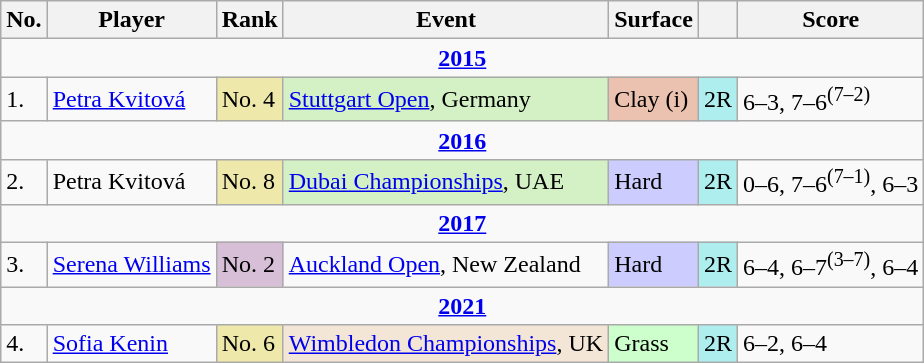<table class="wikitable sortable">
<tr>
<th>No.</th>
<th>Player</th>
<th>Rank</th>
<th>Event</th>
<th>Surface</th>
<th></th>
<th>Score</th>
</tr>
<tr>
<td colspan=7 style=text-align:center><strong><a href='#'>2015</a></strong></td>
</tr>
<tr>
<td>1.</td>
<td> <a href='#'>Petra Kvitová</a></td>
<td bgcolor=eee8aa>No. 4</td>
<td bgcolor=d4f1c5><a href='#'>Stuttgart Open</a>, Germany</td>
<td bgcolor=ebc2af>Clay (i)</td>
<td bgcolor=afeeee>2R</td>
<td>6–3, 7–6<sup>(7–2)</sup></td>
</tr>
<tr>
<td colspan=7 style=text-align:center><strong><a href='#'>2016</a></strong></td>
</tr>
<tr>
<td>2.</td>
<td> Petra Kvitová</td>
<td bgcolor=eee8aa>No. 8</td>
<td bgcolor=d4f1c5><a href='#'>Dubai Championships</a>, UAE</td>
<td bgcolor=ccccff>Hard</td>
<td bgcolor=afeeee>2R</td>
<td>0–6, 7–6<sup>(7–1)</sup>, 6–3</td>
</tr>
<tr>
<td colspan=7 style=text-align:center><strong><a href='#'>2017</a></strong></td>
</tr>
<tr>
<td>3.</td>
<td> <a href='#'>Serena Williams</a></td>
<td bgcolor="Thistle">No. 2</td>
<td><a href='#'>Auckland Open</a>, New Zealand</td>
<td bgcolor=CCCCFF>Hard</td>
<td bgcolor=afeeee>2R</td>
<td>6–4, 6–7<sup>(3–7)</sup>, 6–4</td>
</tr>
<tr>
<td colspan=7 style=text-align:center><strong><a href='#'>2021</a></strong></td>
</tr>
<tr>
<td>4.</td>
<td> <a href='#'>Sofia Kenin</a></td>
<td bgcolor=eee8aa>No. 6</td>
<td bgcolor=f3e6d7><a href='#'>Wimbledon Championships</a>, UK</td>
<td bgcolor=ccffcc>Grass</td>
<td bgcolor=afeeee>2R</td>
<td>6–2, 6–4</td>
</tr>
</table>
